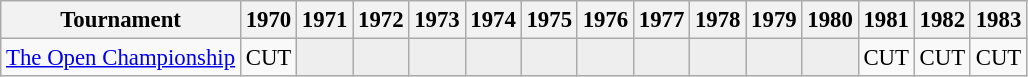<table class="wikitable" style="font-size:95%;text-align:center;">
<tr>
<th>Tournament</th>
<th>1970</th>
<th>1971</th>
<th>1972</th>
<th>1973</th>
<th>1974</th>
<th>1975</th>
<th>1976</th>
<th>1977</th>
<th>1978</th>
<th>1979</th>
<th>1980</th>
<th>1981</th>
<th>1982</th>
<th>1983</th>
</tr>
<tr>
<td align=left><a href='#'>The Open Championship</a></td>
<td>CUT</td>
<td style="background:#eeeeee;"></td>
<td style="background:#eeeeee;"></td>
<td style="background:#eeeeee;"></td>
<td style="background:#eeeeee;"></td>
<td style="background:#eeeeee;"></td>
<td style="background:#eeeeee;"></td>
<td style="background:#eeeeee;"></td>
<td style="background:#eeeeee;"></td>
<td style="background:#eeeeee;"></td>
<td style="background:#eeeeee;"></td>
<td>CUT</td>
<td>CUT</td>
<td>CUT</td>
</tr>
</table>
